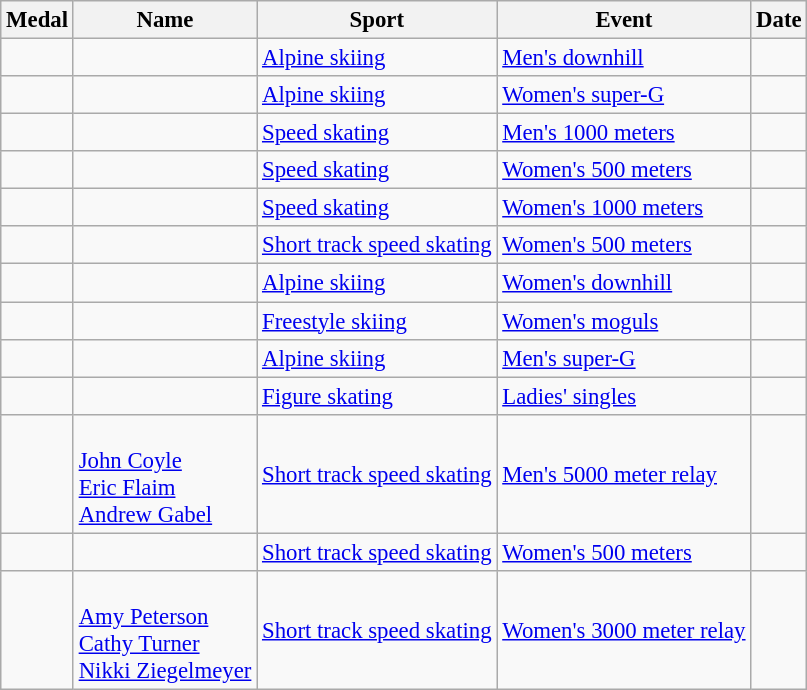<table class="wikitable sortable"  style="font-size:95%">
<tr>
<th>Medal</th>
<th>Name</th>
<th>Sport</th>
<th>Event</th>
<th>Date</th>
</tr>
<tr>
<td></td>
<td></td>
<td><a href='#'>Alpine skiing</a></td>
<td><a href='#'>Men's downhill</a></td>
<td></td>
</tr>
<tr>
<td></td>
<td></td>
<td><a href='#'>Alpine skiing</a></td>
<td><a href='#'>Women's super-G</a></td>
<td></td>
</tr>
<tr>
<td></td>
<td></td>
<td><a href='#'>Speed skating</a></td>
<td><a href='#'>Men's 1000 meters</a></td>
<td></td>
</tr>
<tr>
<td></td>
<td></td>
<td><a href='#'>Speed skating</a></td>
<td><a href='#'>Women's 500 meters</a></td>
<td></td>
</tr>
<tr>
<td></td>
<td></td>
<td><a href='#'>Speed skating</a></td>
<td><a href='#'>Women's 1000 meters</a></td>
<td></td>
</tr>
<tr>
<td></td>
<td></td>
<td><a href='#'>Short track speed skating</a></td>
<td><a href='#'>Women's 500 meters</a></td>
<td></td>
</tr>
<tr>
<td></td>
<td></td>
<td><a href='#'>Alpine skiing</a></td>
<td><a href='#'>Women's downhill</a></td>
<td></td>
</tr>
<tr>
<td></td>
<td></td>
<td><a href='#'>Freestyle skiing</a></td>
<td><a href='#'>Women's moguls</a></td>
<td></td>
</tr>
<tr>
<td></td>
<td></td>
<td><a href='#'>Alpine skiing</a></td>
<td><a href='#'>Men's super-G</a></td>
<td></td>
</tr>
<tr>
<td></td>
<td></td>
<td><a href='#'>Figure skating</a></td>
<td><a href='#'>Ladies' singles</a></td>
<td></td>
</tr>
<tr>
<td></td>
<td><br><a href='#'>John Coyle</a><br><a href='#'>Eric Flaim</a><br><a href='#'>Andrew Gabel</a></td>
<td><a href='#'>Short track speed skating</a></td>
<td><a href='#'>Men's 5000 meter relay</a></td>
<td></td>
</tr>
<tr>
<td></td>
<td></td>
<td><a href='#'>Short track speed skating</a></td>
<td><a href='#'>Women's 500 meters</a></td>
<td></td>
</tr>
<tr>
<td></td>
<td><br><a href='#'>Amy Peterson</a><br><a href='#'>Cathy Turner</a><br><a href='#'>Nikki Ziegelmeyer</a></td>
<td><a href='#'>Short track speed skating</a></td>
<td><a href='#'>Women's 3000 meter relay</a></td>
<td></td>
</tr>
</table>
